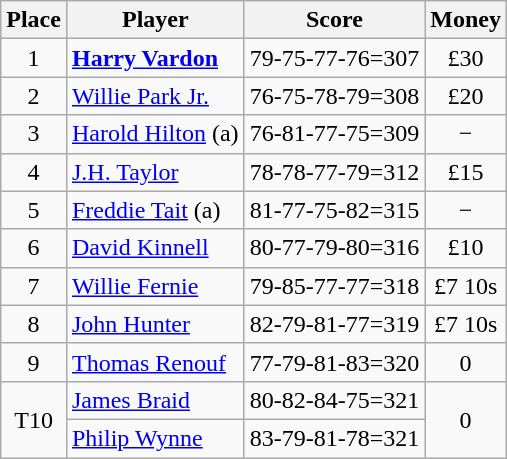<table class=wikitable>
<tr>
<th>Place</th>
<th>Player</th>
<th>Score</th>
<th>Money</th>
</tr>
<tr>
<td align=center>1</td>
<td> <strong><a href='#'>Harry Vardon</a></strong></td>
<td>79-75-77-76=307</td>
<td align=center>£30</td>
</tr>
<tr>
<td align=center>2</td>
<td> <a href='#'>Willie Park Jr.</a></td>
<td>76-75-78-79=308</td>
<td align=center>£20</td>
</tr>
<tr>
<td align=center>3</td>
<td> <a href='#'>Harold Hilton</a> (a)</td>
<td>76-81-77-75=309</td>
<td align=center>−</td>
</tr>
<tr>
<td align=center>4</td>
<td> <a href='#'>J.H. Taylor</a></td>
<td>78-78-77-79=312</td>
<td align=center>£15</td>
</tr>
<tr>
<td align=center>5</td>
<td> <a href='#'>Freddie Tait</a> (a)</td>
<td>81-77-75-82=315</td>
<td align=center>−</td>
</tr>
<tr>
<td align=center>6</td>
<td> <a href='#'>David Kinnell</a></td>
<td>80-77-79-80=316</td>
<td align=center>£10</td>
</tr>
<tr>
<td align=center>7</td>
<td> <a href='#'>Willie Fernie</a></td>
<td>79-85-77-77=318</td>
<td align=center>£7 10s</td>
</tr>
<tr>
<td align=center>8</td>
<td> <a href='#'>John Hunter</a></td>
<td>82-79-81-77=319</td>
<td align=center>£7 10s</td>
</tr>
<tr>
<td align=center>9</td>
<td> <a href='#'>Thomas Renouf</a></td>
<td>77-79-81-83=320</td>
<td align=center>0</td>
</tr>
<tr>
<td rowspan=2 align=center>T10</td>
<td> <a href='#'>James Braid</a></td>
<td>80-82-84-75=321</td>
<td rowspan=2 align=center>0</td>
</tr>
<tr>
<td> <a href='#'>Philip Wynne</a></td>
<td>83-79-81-78=321</td>
</tr>
</table>
